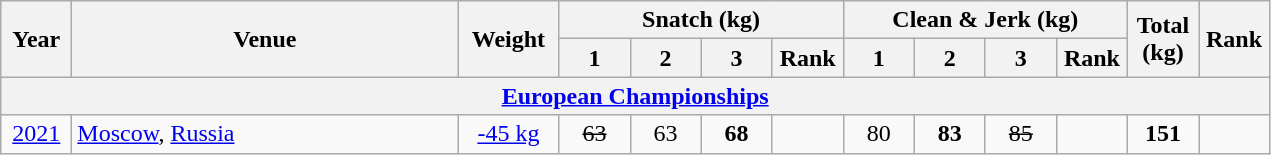<table class = "wikitable" style="text-align:center;">
<tr>
<th rowspan=2 width=40>Year</th>
<th rowspan=2 width=250>Venue</th>
<th rowspan=2 width=60>Weight</th>
<th colspan=4>Snatch (kg)</th>
<th colspan=4>Clean & Jerk (kg)</th>
<th rowspan=2 width=40>Total<br>(kg)</th>
<th rowspan=2 width=40>Rank</th>
</tr>
<tr>
<th width=40>1</th>
<th width=40>2</th>
<th width=40>3</th>
<th width=40>Rank</th>
<th width=40>1</th>
<th width=40>2</th>
<th width=40>3</th>
<th width=40>Rank</th>
</tr>
<tr>
<th colspan=13><a href='#'>European Championships</a></th>
</tr>
<tr>
<td><a href='#'>2021</a></td>
<td align=left> <a href='#'>Moscow</a>, <a href='#'>Russia</a></td>
<td><a href='#'>-45 kg</a></td>
<td><s>63</s></td>
<td>63</td>
<td><strong>68</strong></td>
<td></td>
<td>80</td>
<td><strong>83</strong></td>
<td><s>85</s></td>
<td></td>
<td><strong>151</strong></td>
<td></td>
</tr>
</table>
